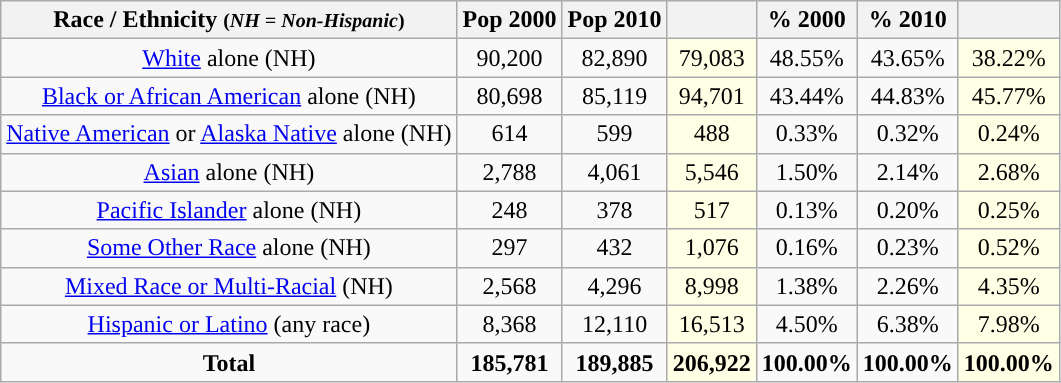<table class="wikitable" style="text-align:center;">
<tr>
<th>Race / Ethnicity <small>(<em>NH = Non-Hispanic</em>)</small></th>
<th>Pop 2000</th>
<th>Pop 2010</th>
<th></th>
<th>% 2000</th>
<th>% 2010</th>
<th></th>
</tr>
<tr>
<td><a href='#'>White</a> alone (NH)</td>
<td>90,200</td>
<td>82,890</td>
<td style='background: #ffffe6;'>79,083</td>
<td>48.55%</td>
<td>43.65%</td>
<td style='background: #ffffe6;'>38.22%</td>
</tr>
<tr>
<td><a href='#'>Black or African American</a> alone (NH)</td>
<td>80,698</td>
<td>85,119</td>
<td style='background: #ffffe6;'>94,701</td>
<td>43.44%</td>
<td>44.83%</td>
<td style='background: #ffffe6;'>45.77%</td>
</tr>
<tr>
<td><a href='#'>Native American</a> or <a href='#'>Alaska Native</a> alone (NH)</td>
<td>614</td>
<td>599</td>
<td style='background: #ffffe6;'>488</td>
<td>0.33%</td>
<td>0.32%</td>
<td style='background: #ffffe6;'>0.24%</td>
</tr>
<tr>
<td><a href='#'>Asian</a> alone (NH)</td>
<td>2,788</td>
<td>4,061</td>
<td style='background: #ffffe6;'>5,546</td>
<td>1.50%</td>
<td>2.14%</td>
<td style='background: #ffffe6;'>2.68%</td>
</tr>
<tr>
<td><a href='#'>Pacific Islander</a> alone (NH)</td>
<td>248</td>
<td>378</td>
<td style='background: #ffffe6;'>517</td>
<td>0.13%</td>
<td>0.20%</td>
<td style='background: #ffffe6;'>0.25%</td>
</tr>
<tr>
<td><a href='#'>Some Other Race</a> alone (NH)</td>
<td>297</td>
<td>432</td>
<td style='background: #ffffe6;'>1,076</td>
<td>0.16%</td>
<td>0.23%</td>
<td style='background: #ffffe6;'>0.52%</td>
</tr>
<tr>
<td><a href='#'>Mixed Race or Multi-Racial</a> (NH)</td>
<td>2,568</td>
<td>4,296</td>
<td style='background: #ffffe6;'>8,998</td>
<td>1.38%</td>
<td>2.26%</td>
<td style='background: #ffffe6;'>4.35%</td>
</tr>
<tr>
<td><a href='#'>Hispanic or Latino</a> (any race)</td>
<td>8,368</td>
<td>12,110</td>
<td style='background: #ffffe6;'>16,513</td>
<td>4.50%</td>
<td>6.38%</td>
<td style='background: #ffffe6;'>7.98%</td>
</tr>
<tr>
<td><strong>Total</strong></td>
<td><strong>185,781</strong></td>
<td><strong>189,885</strong></td>
<td style='background: #ffffe6;'><strong>206,922</strong></td>
<td><strong>100.00%</strong></td>
<td><strong>100.00%</strong></td>
<td style='background: #ffffe6;'><strong>100.00%</strong></td>
</tr>
</table>
